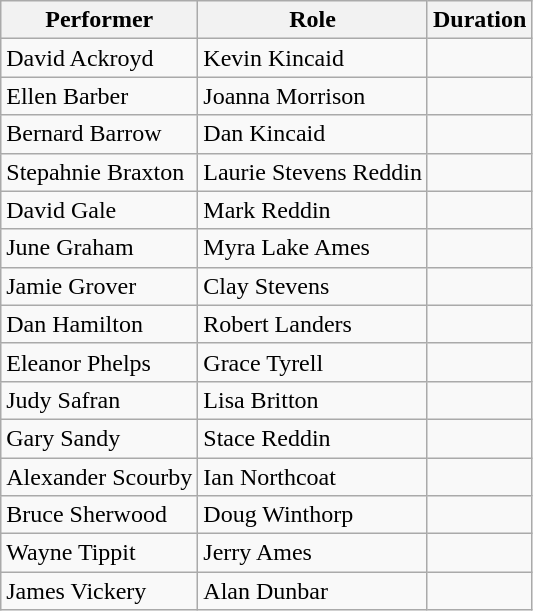<table class="wikitable">
<tr>
<th>Performer</th>
<th>Role</th>
<th>Duration</th>
</tr>
<tr>
<td>David Ackroyd</td>
<td>Kevin Kincaid</td>
<td></td>
</tr>
<tr>
<td>Ellen Barber</td>
<td>Joanna Morrison</td>
<td></td>
</tr>
<tr>
<td>Bernard Barrow</td>
<td>Dan Kincaid</td>
<td></td>
</tr>
<tr>
<td>Stepahnie Braxton</td>
<td>Laurie Stevens Reddin</td>
<td></td>
</tr>
<tr>
<td>David Gale</td>
<td>Mark Reddin</td>
<td></td>
</tr>
<tr>
<td>June Graham</td>
<td>Myra Lake Ames</td>
<td></td>
</tr>
<tr>
<td>Jamie Grover</td>
<td>Clay Stevens</td>
<td></td>
</tr>
<tr>
<td>Dan Hamilton</td>
<td>Robert Landers</td>
<td></td>
</tr>
<tr>
<td>Eleanor Phelps</td>
<td>Grace Tyrell</td>
<td></td>
</tr>
<tr>
<td>Judy Safran</td>
<td>Lisa Britton</td>
<td></td>
</tr>
<tr>
<td>Gary Sandy</td>
<td>Stace Reddin</td>
<td></td>
</tr>
<tr>
<td>Alexander Scourby</td>
<td>Ian Northcoat</td>
<td></td>
</tr>
<tr>
<td>Bruce Sherwood</td>
<td>Doug Winthorp</td>
<td></td>
</tr>
<tr>
<td>Wayne Tippit</td>
<td>Jerry Ames</td>
<td></td>
</tr>
<tr>
<td>James Vickery</td>
<td>Alan Dunbar</td>
<td></td>
</tr>
</table>
